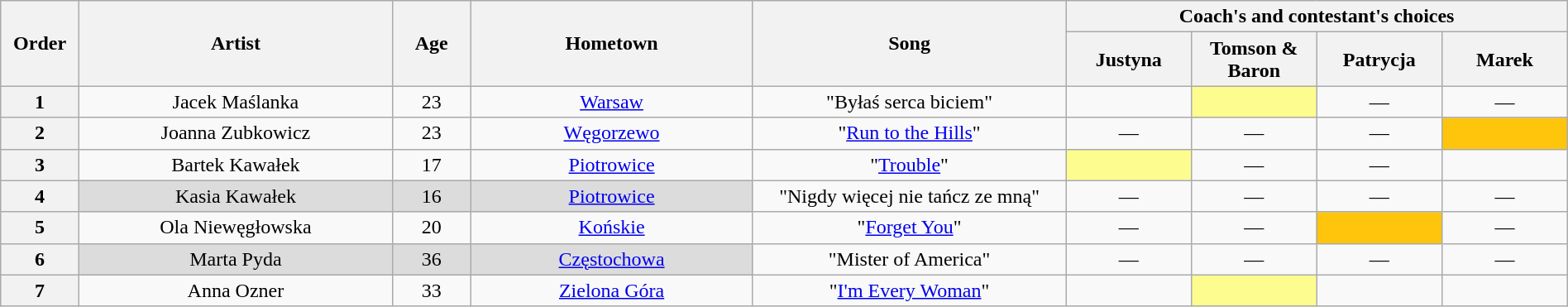<table class="wikitable" style="text-align:center; width:100%;">
<tr>
<th scope="col" rowspan="2" width="05%">Order</th>
<th scope="col" rowspan="2" width="20%">Artist</th>
<th scope="col" rowspan="2" width="05%">Age</th>
<th scope="col" rowspan="2" width="18%">Hometown</th>
<th scope="col" rowspan="2" width="20%">Song</th>
<th scope="col" colspan="4" width="32%">Coach's and contestant's choices</th>
</tr>
<tr>
<th width="08%">Justyna</th>
<th width="08%">Tomson & Baron</th>
<th width="08%">Patrycja</th>
<th width="08%">Marek</th>
</tr>
<tr>
<th>1</th>
<td>Jacek Maślanka</td>
<td>23</td>
<td><a href='#'>Warsaw</a></td>
<td>"Byłaś serca biciem"</td>
<td><strong></strong></td>
<td style="background:#fdfc8f;"><strong></strong></td>
<td>—</td>
<td>—</td>
</tr>
<tr>
<th>2</th>
<td>Joanna Zubkowicz</td>
<td>23</td>
<td><a href='#'>Węgorzewo</a></td>
<td>"<a href='#'>Run to the Hills</a>"</td>
<td>—</td>
<td>—</td>
<td>—</td>
<td style="background-color:#FFC40C;"><strong></strong></td>
</tr>
<tr>
<th>3</th>
<td>Bartek Kawałek</td>
<td>17</td>
<td><a href='#'>Piotrowice</a></td>
<td>"<a href='#'>Trouble</a>"</td>
<td style="background:#fdfc8f;"><strong></strong></td>
<td>—</td>
<td>—</td>
<td><strong></strong></td>
</tr>
<tr>
<th>4</th>
<td style="background:#DCDCDC;">Kasia Kawałek</td>
<td style="background:#DCDCDC;">16</td>
<td style="background:#DCDCDC;"><a href='#'>Piotrowice</a></td>
<td>"Nigdy więcej nie tańcz ze mną"</td>
<td>—</td>
<td>—</td>
<td>—</td>
<td>—</td>
</tr>
<tr>
<th>5</th>
<td>Ola Niewęgłowska</td>
<td>20</td>
<td><a href='#'>Końskie</a></td>
<td>"<a href='#'>Forget You</a>"</td>
<td>—</td>
<td>—</td>
<td style="background-color:#FFC40C;"><strong></strong></td>
<td>—</td>
</tr>
<tr>
<th>6</th>
<td style="background:#DCDCDC;">Marta Pyda</td>
<td style="background:#DCDCDC;">36</td>
<td style="background:#DCDCDC;"><a href='#'>Częstochowa</a></td>
<td>"Mister of America"</td>
<td>—</td>
<td>—</td>
<td>—</td>
<td>—</td>
</tr>
<tr>
<th>7</th>
<td>Anna Ozner</td>
<td>33</td>
<td><a href='#'>Zielona Góra</a></td>
<td>"<a href='#'>I'm Every Woman</a>"</td>
<td><strong></strong></td>
<td style="background:#fdfc8f;"><strong></strong></td>
<td><strong></strong></td>
<td><strong></strong></td>
</tr>
</table>
